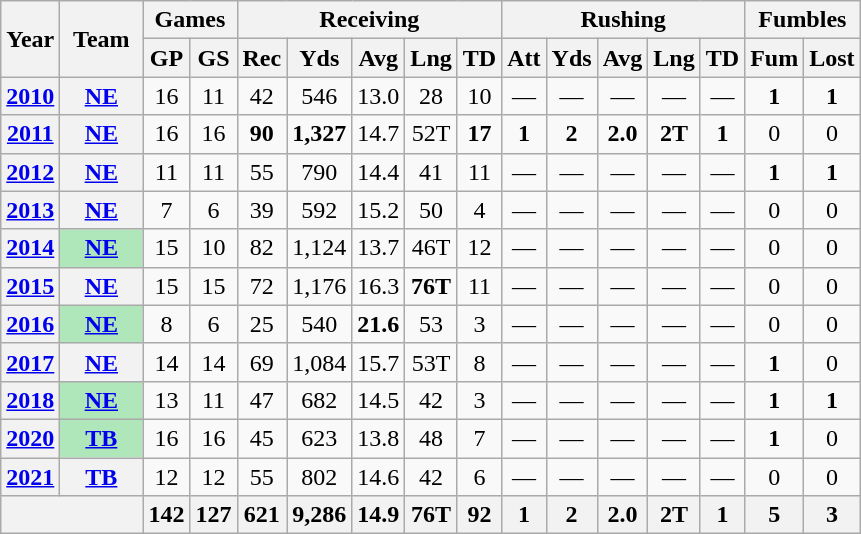<table class="wikitable" style="text-align: center;">
<tr>
<th rowspan="2">Year</th>
<th rowspan="2">Team</th>
<th colspan="2">Games</th>
<th colspan="5">Receiving</th>
<th colspan="5">Rushing</th>
<th colspan="2">Fumbles</th>
</tr>
<tr>
<th>GP</th>
<th>GS</th>
<th>Rec</th>
<th>Yds</th>
<th>Avg</th>
<th>Lng</th>
<th>TD</th>
<th>Att</th>
<th>Yds</th>
<th>Avg</th>
<th>Lng</th>
<th>TD</th>
<th>Fum</th>
<th>Lost</th>
</tr>
<tr>
<th><a href='#'>2010</a></th>
<th><a href='#'>NE</a></th>
<td>16</td>
<td>11</td>
<td>42</td>
<td>546</td>
<td>13.0</td>
<td>28</td>
<td>10</td>
<td>—</td>
<td>—</td>
<td>—</td>
<td>—</td>
<td>—</td>
<td><strong>1</strong></td>
<td><strong>1</strong></td>
</tr>
<tr>
<th><a href='#'>2011</a></th>
<th><a href='#'>NE</a></th>
<td>16</td>
<td>16</td>
<td><strong>90</strong></td>
<td><strong>1,327</strong></td>
<td>14.7</td>
<td>52T</td>
<td><strong>17</strong></td>
<td><strong>1</strong></td>
<td><strong>2</strong></td>
<td><strong>2.0</strong></td>
<td><strong>2T</strong></td>
<td><strong>1</strong></td>
<td>0</td>
<td>0</td>
</tr>
<tr>
<th><a href='#'>2012</a></th>
<th><a href='#'>NE</a></th>
<td>11</td>
<td>11</td>
<td>55</td>
<td>790</td>
<td>14.4</td>
<td>41</td>
<td>11</td>
<td>—</td>
<td>—</td>
<td>—</td>
<td>—</td>
<td>—</td>
<td><strong>1</strong></td>
<td><strong>1</strong></td>
</tr>
<tr>
<th><a href='#'>2013</a></th>
<th><a href='#'>NE</a></th>
<td>7</td>
<td>6</td>
<td>39</td>
<td>592</td>
<td>15.2</td>
<td>50</td>
<td>4</td>
<td>—</td>
<td>—</td>
<td>—</td>
<td>—</td>
<td>—</td>
<td>0</td>
<td>0</td>
</tr>
<tr>
<th><a href='#'>2014</a></th>
<th style="background:#afe6ba; width:3em;"><a href='#'>NE</a></th>
<td>15</td>
<td>10</td>
<td>82</td>
<td>1,124</td>
<td>13.7</td>
<td>46T</td>
<td>12</td>
<td>—</td>
<td>—</td>
<td>—</td>
<td>—</td>
<td>—</td>
<td>0</td>
<td>0</td>
</tr>
<tr>
<th><a href='#'>2015</a></th>
<th><a href='#'>NE</a></th>
<td>15</td>
<td>15</td>
<td>72</td>
<td>1,176</td>
<td>16.3</td>
<td><strong>76T</strong></td>
<td>11</td>
<td>—</td>
<td>—</td>
<td>—</td>
<td>—</td>
<td>—</td>
<td>0</td>
<td>0</td>
</tr>
<tr>
<th><a href='#'>2016</a></th>
<th style="background:#afe6ba; width:3em;"><a href='#'>NE</a></th>
<td>8</td>
<td>6</td>
<td>25</td>
<td>540</td>
<td><strong>21.6</strong></td>
<td>53</td>
<td>3</td>
<td>—</td>
<td>—</td>
<td>—</td>
<td>—</td>
<td>—</td>
<td>0</td>
<td>0</td>
</tr>
<tr>
<th><a href='#'>2017</a></th>
<th><a href='#'>NE</a></th>
<td>14</td>
<td>14</td>
<td>69</td>
<td>1,084</td>
<td>15.7</td>
<td>53T</td>
<td>8</td>
<td>—</td>
<td>—</td>
<td>—</td>
<td>—</td>
<td>—</td>
<td><strong>1</strong></td>
<td>0</td>
</tr>
<tr>
<th><a href='#'>2018</a></th>
<th style="background:#afe6ba; width:3em;"><a href='#'>NE</a></th>
<td>13</td>
<td>11</td>
<td>47</td>
<td>682</td>
<td>14.5</td>
<td>42</td>
<td>3</td>
<td>—</td>
<td>—</td>
<td>—</td>
<td>—</td>
<td>—</td>
<td><strong>1</strong></td>
<td><strong>1</strong></td>
</tr>
<tr>
<th><a href='#'>2020</a></th>
<th style="background:#afe6ba; width:3em;"><a href='#'>TB</a></th>
<td>16</td>
<td>16</td>
<td>45</td>
<td>623</td>
<td>13.8</td>
<td>48</td>
<td>7</td>
<td>—</td>
<td>—</td>
<td>—</td>
<td>—</td>
<td>—</td>
<td><strong>1</strong></td>
<td>0</td>
</tr>
<tr>
<th><a href='#'>2021</a></th>
<th><a href='#'>TB</a></th>
<td>12</td>
<td>12</td>
<td>55</td>
<td>802</td>
<td>14.6</td>
<td>42</td>
<td>6</td>
<td>—</td>
<td>—</td>
<td>—</td>
<td>—</td>
<td>—</td>
<td>0</td>
<td>0</td>
</tr>
<tr>
<th colspan="2"></th>
<th>142</th>
<th>127</th>
<th>621</th>
<th>9,286</th>
<th>14.9</th>
<th>76T</th>
<th>92</th>
<th>1</th>
<th>2</th>
<th>2.0</th>
<th>2T</th>
<th>1</th>
<th>5</th>
<th>3</th>
</tr>
</table>
